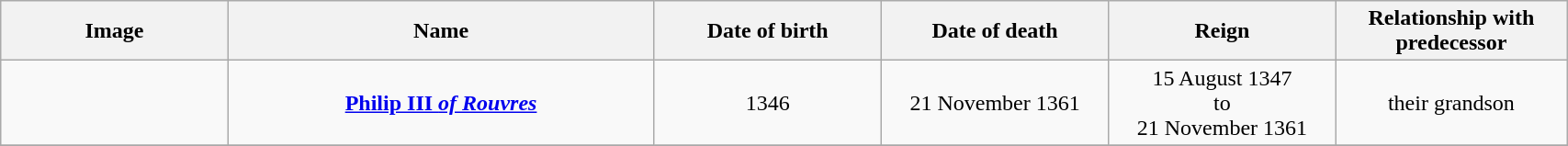<table width=90% class="wikitable">
<tr>
<th width=8%>Image</th>
<th width=15%>Name</th>
<th width=8%>Date of birth</th>
<th width=8%>Date of death</th>
<th width=8%>Reign</th>
<th width=8%>Relationship with predecessor</th>
</tr>
<tr>
<td align="center"></td>
<td align="center"><strong><a href='#'>Philip III <em>of Rouvres</em></a></strong></td>
<td align="center">1346</td>
<td align="center">21 November 1361</td>
<td align="center">15 August 1347<br>to<br>21 November 1361</td>
<td align="center">their grandson</td>
</tr>
<tr>
</tr>
</table>
